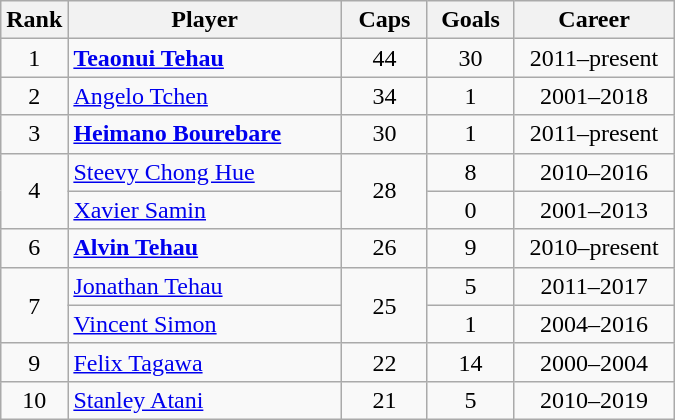<table class="wikitable sortable" style="text-align: center;">
<tr>
<th width=30px>Rank</th>
<th class="unsortable" style="width:175px;">Player</th>
<th width=50px>Caps</th>
<th width=50px>Goals</th>
<th class="unsortable" style="width:100px;">Career</th>
</tr>
<tr>
<td>1</td>
<td align=left><strong><a href='#'>Teaonui Tehau</a></strong></td>
<td>44</td>
<td>30</td>
<td>2011–present</td>
</tr>
<tr>
<td>2</td>
<td align=left><a href='#'>Angelo Tchen</a></td>
<td>34</td>
<td>1</td>
<td>2001–2018</td>
</tr>
<tr>
<td>3</td>
<td align=left><strong><a href='#'>Heimano Bourebare</a></strong></td>
<td>30</td>
<td>1</td>
<td>2011–present</td>
</tr>
<tr>
<td rowspan="2">4</td>
<td align=left><a href='#'>Steevy Chong Hue</a></td>
<td rowspan="2">28</td>
<td>8</td>
<td>2010–2016</td>
</tr>
<tr>
<td align=left><a href='#'>Xavier Samin</a></td>
<td>0</td>
<td>2001–2013</td>
</tr>
<tr>
<td>6</td>
<td align=left><strong><a href='#'>Alvin Tehau</a></strong></td>
<td>26</td>
<td>9</td>
<td>2010–present</td>
</tr>
<tr>
<td rowspan="2">7</td>
<td align=left><a href='#'>Jonathan Tehau</a></td>
<td rowspan="2">25</td>
<td>5</td>
<td>2011–2017</td>
</tr>
<tr>
<td align=left><a href='#'>Vincent Simon</a></td>
<td>1</td>
<td>2004–2016</td>
</tr>
<tr>
<td>9</td>
<td align=left><a href='#'>Felix Tagawa</a></td>
<td>22</td>
<td>14</td>
<td>2000–2004</td>
</tr>
<tr>
<td>10</td>
<td align=left><a href='#'>Stanley Atani</a></td>
<td>21</td>
<td>5</td>
<td>2010–2019</td>
</tr>
</table>
